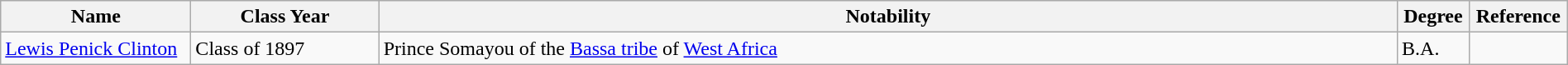<table class="wikitable" style="width:100%">
<tr>
<th style="width:*;">Name</th>
<th style="width:12%;">Class Year</th>
<th class="unsortable" style="width:65%;">Notability</th>
<th>Degree</th>
<th>Reference</th>
</tr>
<tr>
<td><a href='#'>Lewis Penick Clinton</a></td>
<td>Class of 1897</td>
<td>Prince Somayou of the <a href='#'>Bassa tribe</a> of <a href='#'>West Africa</a></td>
<td>B.A.</td>
<td></td>
</tr>
</table>
